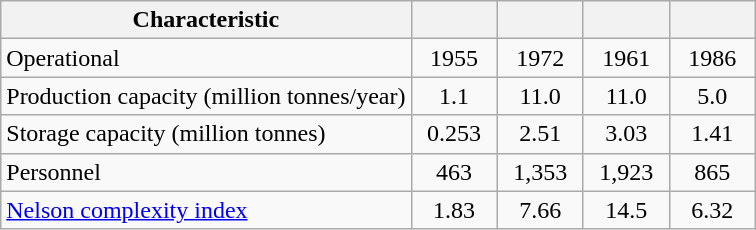<table class=wikitable>
<tr>
<th>Characteristic</th>
<th width=50></th>
<th width=50></th>
<th width=50></th>
<th width=50></th>
</tr>
<tr align=center>
<td align=left>Operational</td>
<td>1955</td>
<td>1972</td>
<td>1961</td>
<td>1986</td>
</tr>
<tr align=center>
<td align=left>Production capacity (million tonnes/year)</td>
<td>1.1</td>
<td>11.0</td>
<td>11.0</td>
<td>5.0</td>
</tr>
<tr align=center>
<td align=left>Storage capacity (million tonnes)</td>
<td>0.253</td>
<td>2.51</td>
<td>3.03</td>
<td>1.41</td>
</tr>
<tr align=center>
<td align=left>Personnel</td>
<td>463</td>
<td>1,353</td>
<td>1,923</td>
<td>865</td>
</tr>
<tr align=center>
<td align=left><a href='#'>Nelson complexity index</a></td>
<td>1.83</td>
<td>7.66</td>
<td>14.5</td>
<td>6.32</td>
</tr>
</table>
